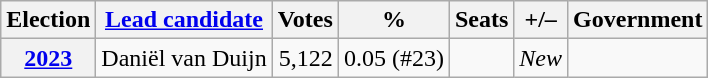<table class="wikitable" style="text-align: right;">
<tr>
<th>Election</th>
<th><a href='#'>Lead candidate</a></th>
<th>Votes</th>
<th>%</th>
<th>Seats</th>
<th>+/–</th>
<th>Government</th>
</tr>
<tr>
<th><a href='#'>2023</a></th>
<td>Daniël van Duijn</td>
<td>5,122</td>
<td>0.05 (#23)</td>
<td></td>
<td><em>New</em></td>
<td></td>
</tr>
</table>
